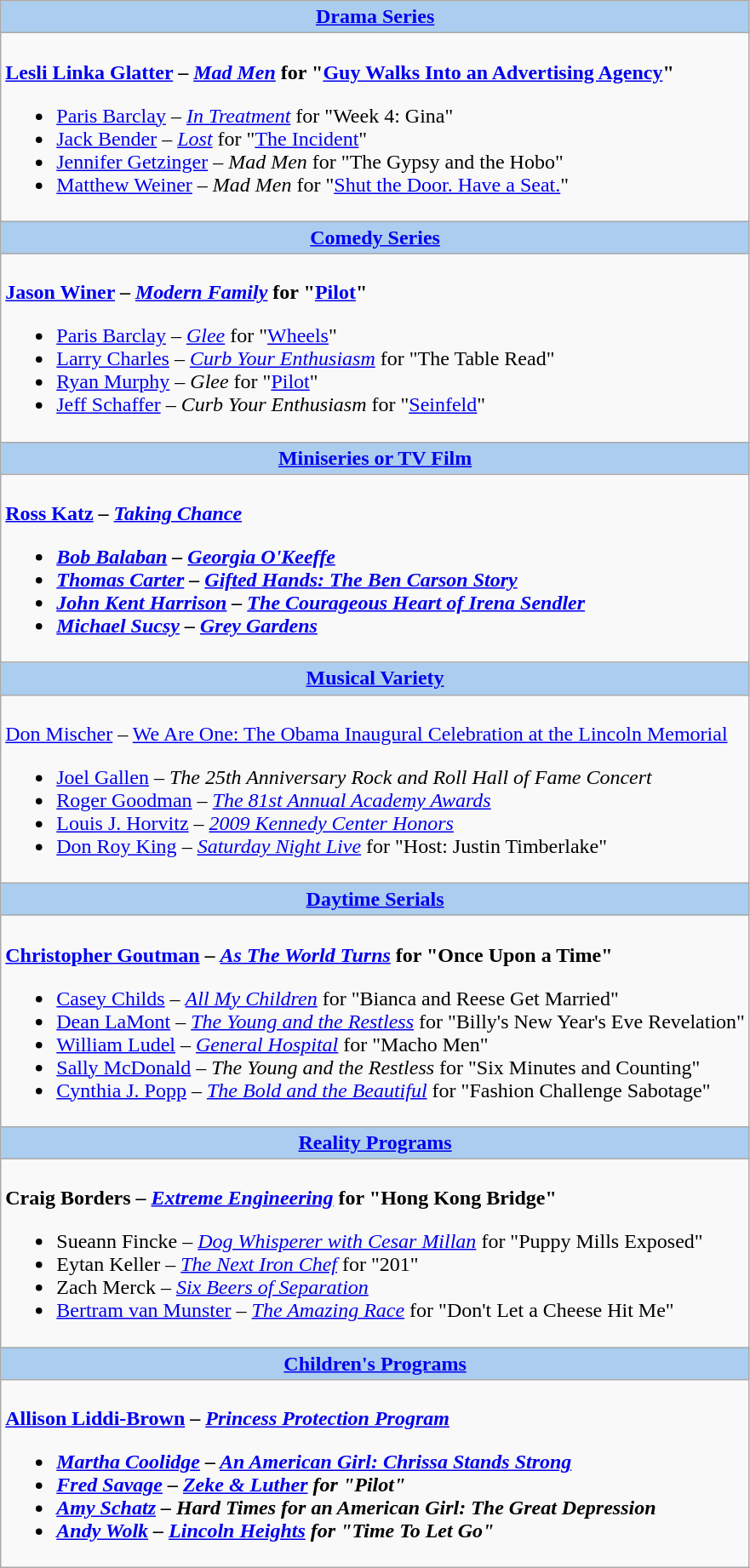<table class=wikitable style="width="100%">
<tr>
<th colspan="2" style="background:#abcdef;"><a href='#'>Drama Series</a></th>
</tr>
<tr>
<td colspan="2" style="vertical-align:top;"><br><strong><a href='#'>Lesli Linka Glatter</a> – <em><a href='#'>Mad Men</a></em> for "<a href='#'>Guy Walks Into an Advertising Agency</a>"</strong><ul><li><a href='#'>Paris Barclay</a> – <em><a href='#'>In Treatment</a></em> for "Week 4: Gina"</li><li><a href='#'>Jack Bender</a> – <em><a href='#'>Lost</a></em> for "<a href='#'>The Incident</a>"</li><li><a href='#'>Jennifer Getzinger</a> – <em>Mad Men</em> for "The Gypsy and the Hobo"</li><li><a href='#'>Matthew Weiner</a> – <em>Mad Men</em> for "<a href='#'>Shut the Door. Have a Seat.</a>"</li></ul></td>
</tr>
<tr>
<th colspan="2" style="background:#abcdef;"><a href='#'>Comedy Series</a></th>
</tr>
<tr>
<td colspan="2" style="vertical-align:top;"><br><strong><a href='#'>Jason Winer</a> – <em><a href='#'>Modern Family</a></em> for "<a href='#'>Pilot</a>"</strong><ul><li><a href='#'>Paris Barclay</a> – <em><a href='#'>Glee</a></em> for "<a href='#'>Wheels</a>"</li><li><a href='#'>Larry Charles</a> – <em><a href='#'>Curb Your Enthusiasm</a></em> for "The Table Read"</li><li><a href='#'>Ryan Murphy</a> – <em>Glee</em> for "<a href='#'>Pilot</a>"</li><li><a href='#'>Jeff Schaffer</a> – <em>Curb Your Enthusiasm</em> for "<a href='#'>Seinfeld</a>"</li></ul></td>
</tr>
<tr>
<th colspan="2" style="background:#abcdef;"><a href='#'>Miniseries or TV Film</a></th>
</tr>
<tr>
<td colspan="2" style="vertical-align:top;"><br><strong><a href='#'>Ross Katz</a> – <em><a href='#'>Taking Chance</a><strong><em><ul><li><a href='#'>Bob Balaban</a> – </em><a href='#'>Georgia O'Keeffe</a><em></li><li><a href='#'>Thomas Carter</a> – </em><a href='#'>Gifted Hands: The Ben Carson Story</a><em></li><li><a href='#'>John Kent Harrison</a> – </em><a href='#'>The Courageous Heart of Irena Sendler</a><em></li><li><a href='#'>Michael Sucsy</a> – </em><a href='#'>Grey Gardens</a><em></li></ul></td>
</tr>
<tr>
<th colspan="2" style="background:#abcdef;"><a href='#'>Musical Variety</a></th>
</tr>
<tr>
<td colspan="2" style="vertical-align:top;"><br></strong><a href='#'>Don Mischer</a> – </em><a href='#'>We Are One: The Obama Inaugural Celebration at the Lincoln Memorial</a></em></strong><ul><li><a href='#'>Joel Gallen</a> – <em>The 25th Anniversary Rock and Roll Hall of Fame Concert</em></li><li><a href='#'>Roger Goodman</a> – <em><a href='#'>The 81st Annual Academy Awards</a></em></li><li><a href='#'>Louis J. Horvitz</a> – <em><a href='#'>2009 Kennedy Center Honors</a></em></li><li><a href='#'>Don Roy King</a> – <em><a href='#'>Saturday Night Live</a></em> for "Host: Justin Timberlake"</li></ul></td>
</tr>
<tr>
<th colspan="2" style="background:#abcdef;"><a href='#'>Daytime Serials</a></th>
</tr>
<tr>
<td colspan="2" style="vertical-align:top;"><br><strong><a href='#'>Christopher Goutman</a> – <em><a href='#'>As The World Turns</a></em> for "Once Upon a Time"</strong><ul><li><a href='#'>Casey Childs</a> – <em><a href='#'>All My Children</a></em> for "Bianca and Reese Get Married"</li><li><a href='#'>Dean LaMont</a> – <em><a href='#'>The Young and the Restless</a></em> for "Billy's New Year's Eve Revelation"</li><li><a href='#'>William Ludel</a> – <em><a href='#'>General Hospital</a></em> for "Macho Men"</li><li><a href='#'>Sally McDonald</a> – <em>The Young and the Restless</em> for "Six Minutes and Counting"</li><li><a href='#'>Cynthia J. Popp</a> – <em><a href='#'>The Bold and the Beautiful</a></em> for "Fashion Challenge Sabotage"</li></ul></td>
</tr>
<tr>
<th colspan="2" style="background:#abcdef;"><a href='#'>Reality Programs</a></th>
</tr>
<tr>
<td colspan="2" style="vertical-align:top;"><br><strong>Craig Borders – <em><a href='#'>Extreme Engineering</a></em> for "Hong Kong Bridge"</strong><ul><li>Sueann Fincke – <em><a href='#'>Dog Whisperer with Cesar Millan</a></em> for "Puppy Mills Exposed"</li><li>Eytan Keller – <em><a href='#'>The Next Iron Chef</a></em> for "201"</li><li>Zach Merck – <em><a href='#'>Six Beers of Separation</a></em></li><li><a href='#'>Bertram van Munster</a> – <em><a href='#'>The Amazing Race</a></em> for "Don't Let a Cheese Hit Me"</li></ul></td>
</tr>
<tr>
<th colspan="2" style="background:#abcdef;"><a href='#'>Children's Programs</a></th>
</tr>
<tr>
<td colspan="2" style="vertical-align:top;"><br><strong><a href='#'>Allison Liddi-Brown</a> – <em><a href='#'>Princess Protection Program</a><strong><em><ul><li><a href='#'>Martha Coolidge</a> – </em><a href='#'>An American Girl: Chrissa Stands Strong</a><em></li><li><a href='#'>Fred Savage</a> – </em><a href='#'>Zeke & Luther</a><em> for "Pilot"</li><li><a href='#'>Amy Schatz</a> – </em>Hard Times for an American Girl: The Great Depression<em></li><li><a href='#'>Andy Wolk</a> – </em><a href='#'>Lincoln Heights</a><em> for "Time To Let Go"</li></ul></td>
</tr>
</table>
